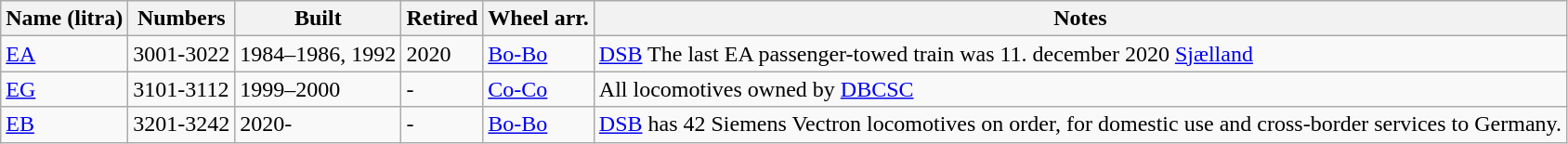<table class="wikitable">
<tr>
<th>Name (litra)</th>
<th>Numbers</th>
<th>Built</th>
<th>Retired</th>
<th>Wheel arr.</th>
<th>Notes</th>
</tr>
<tr>
<td><a href='#'>EA</a></td>
<td>3001-3022</td>
<td>1984–1986, 1992</td>
<td>2020</td>
<td><a href='#'>Bo-Bo</a></td>
<td><a href='#'>DSB</a> The last EA passenger-towed train was 11. december 2020 <a href='#'>Sjælland</a></td>
</tr>
<tr>
<td><a href='#'>EG</a></td>
<td>3101-3112</td>
<td>1999–2000</td>
<td>-</td>
<td><a href='#'>Co-Co</a></td>
<td>All locomotives owned by <a href='#'>DBCSC</a></td>
</tr>
<tr>
<td><a href='#'>EB</a></td>
<td>3201-3242</td>
<td>2020-</td>
<td>-</td>
<td><a href='#'>Bo-Bo</a></td>
<td><a href='#'>DSB</a> has 42 Siemens Vectron locomotives on order, for domestic use and cross-border services to Germany.</td>
</tr>
</table>
